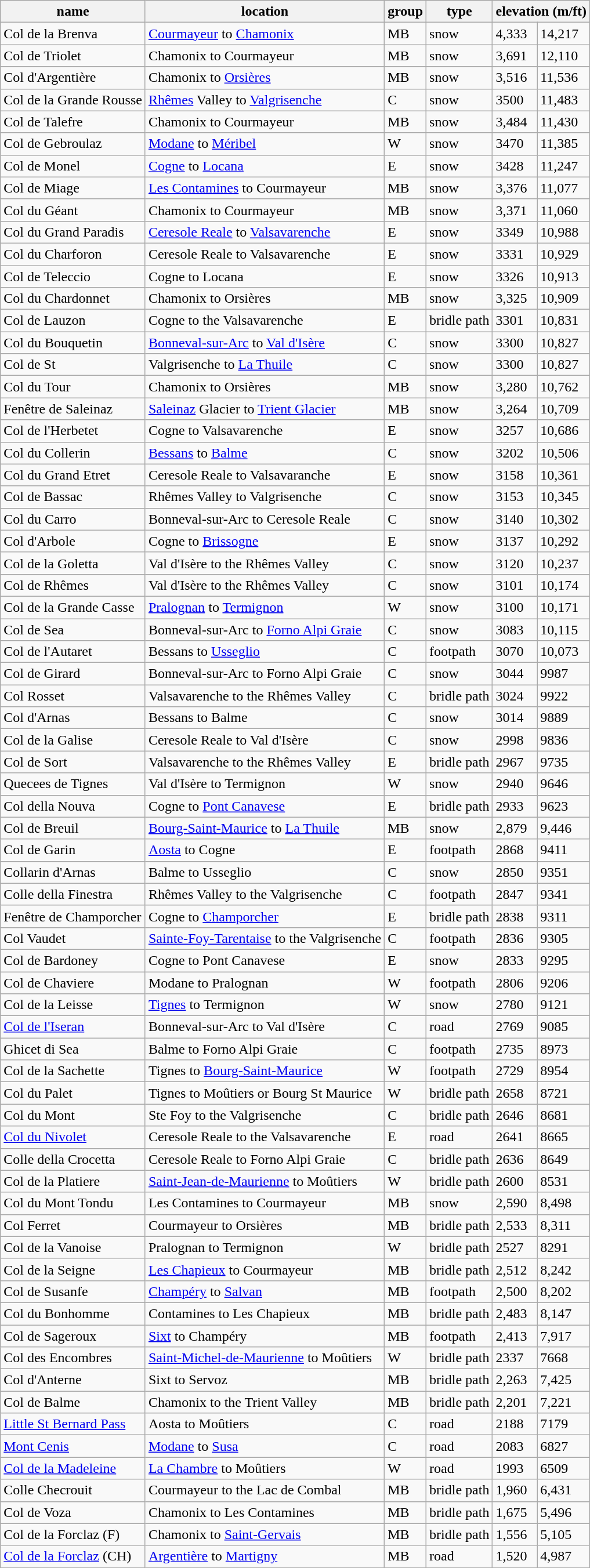<table class="wikitable">
<tr>
<th>name</th>
<th>location</th>
<th>group</th>
<th>type</th>
<th colspan=2>elevation (m/ft)</th>
</tr>
<tr>
<td>Col de la Brenva</td>
<td><a href='#'>Courmayeur</a> to <a href='#'>Chamonix</a></td>
<td>MB</td>
<td>snow</td>
<td>4,333</td>
<td>14,217</td>
</tr>
<tr>
<td>Col de Triolet</td>
<td>Chamonix to Courmayeur</td>
<td>MB</td>
<td>snow</td>
<td>3,691</td>
<td>12,110</td>
</tr>
<tr>
<td>Col d'Argentière</td>
<td>Chamonix to <a href='#'>Orsières</a></td>
<td>MB</td>
<td>snow</td>
<td>3,516</td>
<td>11,536</td>
</tr>
<tr>
<td>Col de la Grande Rousse</td>
<td><a href='#'>Rhêmes</a> Valley to <a href='#'>Valgrisenche</a></td>
<td>C</td>
<td>snow</td>
<td>3500</td>
<td>11,483</td>
</tr>
<tr>
<td>Col de Talefre</td>
<td>Chamonix to Courmayeur</td>
<td>MB</td>
<td>snow</td>
<td>3,484</td>
<td>11,430</td>
</tr>
<tr>
<td>Col de Gebroulaz</td>
<td><a href='#'>Modane</a> to <a href='#'>Méribel</a></td>
<td>W</td>
<td>snow</td>
<td>3470</td>
<td>11,385</td>
</tr>
<tr>
<td>Col de Monel</td>
<td><a href='#'>Cogne</a> to <a href='#'>Locana</a></td>
<td>E</td>
<td>snow</td>
<td>3428</td>
<td>11,247</td>
</tr>
<tr>
<td>Col de Miage</td>
<td><a href='#'>Les Contamines</a> to Courmayeur</td>
<td>MB</td>
<td>snow</td>
<td>3,376</td>
<td>11,077</td>
</tr>
<tr>
<td>Col du Géant</td>
<td>Chamonix to Courmayeur</td>
<td>MB</td>
<td>snow</td>
<td>3,371</td>
<td>11,060</td>
</tr>
<tr>
<td>Col du Grand Paradis</td>
<td><a href='#'>Ceresole Reale</a> to <a href='#'>Valsavarenche</a></td>
<td>E</td>
<td>snow</td>
<td>3349</td>
<td>10,988</td>
</tr>
<tr>
<td>Col du Charforon</td>
<td>Ceresole Reale to Valsavarenche</td>
<td>E</td>
<td>snow</td>
<td>3331</td>
<td>10,929</td>
</tr>
<tr>
<td>Col de Teleccio</td>
<td>Cogne to Locana</td>
<td>E</td>
<td>snow</td>
<td>3326</td>
<td>10,913</td>
</tr>
<tr>
<td>Col du Chardonnet</td>
<td>Chamonix to Orsières</td>
<td>MB</td>
<td>snow</td>
<td>3,325</td>
<td>10,909</td>
</tr>
<tr>
<td>Col de Lauzon</td>
<td>Cogne to the Valsavarenche</td>
<td>E</td>
<td>bridle path</td>
<td>3301</td>
<td>10,831</td>
</tr>
<tr>
<td>Col du Bouquetin</td>
<td><a href='#'>Bonneval-sur-Arc</a> to <a href='#'>Val d'Isère</a></td>
<td>C</td>
<td>snow</td>
<td>3300</td>
<td>10,827</td>
</tr>
<tr>
<td>Col de St </td>
<td>Valgrisenche to <a href='#'>La Thuile</a></td>
<td>C</td>
<td>snow</td>
<td>3300</td>
<td>10,827</td>
</tr>
<tr>
<td>Col du Tour</td>
<td>Chamonix to Orsières</td>
<td>MB</td>
<td>snow</td>
<td>3,280</td>
<td>10,762</td>
</tr>
<tr>
<td>Fenêtre de Saleinaz</td>
<td><a href='#'>Saleinaz</a> Glacier to <a href='#'>Trient Glacier</a></td>
<td>MB</td>
<td>snow</td>
<td>3,264</td>
<td>10,709</td>
</tr>
<tr>
<td>Col de l'Herbetet</td>
<td>Cogne to Valsavarenche</td>
<td>E</td>
<td>snow</td>
<td>3257</td>
<td>10,686</td>
</tr>
<tr>
<td>Col du Collerin</td>
<td><a href='#'>Bessans</a> to <a href='#'>Balme</a></td>
<td>C</td>
<td>snow</td>
<td>3202</td>
<td>10,506</td>
</tr>
<tr>
<td>Col du Grand Etret</td>
<td>Ceresole Reale to Valsavaranche</td>
<td>E</td>
<td>snow</td>
<td>3158</td>
<td>10,361</td>
</tr>
<tr>
<td>Col de Bassac</td>
<td>Rhêmes Valley to Valgrisenche</td>
<td>C</td>
<td>snow</td>
<td>3153</td>
<td>10,345</td>
</tr>
<tr>
<td>Col du Carro</td>
<td>Bonneval-sur-Arc to Ceresole Reale</td>
<td>C</td>
<td>snow</td>
<td>3140</td>
<td>10,302</td>
</tr>
<tr>
<td>Col d'Arbole</td>
<td>Cogne to <a href='#'>Brissogne</a></td>
<td>E</td>
<td>snow</td>
<td>3137</td>
<td>10,292</td>
</tr>
<tr>
<td>Col de la Goletta</td>
<td>Val d'Isère to the Rhêmes Valley</td>
<td>C</td>
<td>snow</td>
<td>3120</td>
<td>10,237</td>
</tr>
<tr>
<td>Col de Rhêmes</td>
<td>Val d'Isère to the Rhêmes Valley</td>
<td>C</td>
<td>snow</td>
<td>3101</td>
<td>10,174</td>
</tr>
<tr>
<td>Col de la Grande Casse</td>
<td><a href='#'>Pralognan</a> to <a href='#'>Termignon</a></td>
<td>W</td>
<td>snow</td>
<td>3100</td>
<td>10,171</td>
</tr>
<tr>
<td>Col de Sea</td>
<td>Bonneval-sur-Arc to <a href='#'>Forno Alpi Graie</a></td>
<td>C</td>
<td>snow</td>
<td>3083</td>
<td>10,115</td>
</tr>
<tr>
<td>Col de l'Autaret</td>
<td>Bessans to <a href='#'>Usseglio</a></td>
<td>C</td>
<td>footpath</td>
<td>3070</td>
<td>10,073</td>
</tr>
<tr>
<td>Col de Girard</td>
<td>Bonneval-sur-Arc to Forno Alpi Graie</td>
<td>C</td>
<td>snow</td>
<td>3044</td>
<td>9987</td>
</tr>
<tr>
<td>Col Rosset</td>
<td>Valsavarenche to the Rhêmes Valley</td>
<td>C</td>
<td>bridle path</td>
<td>3024</td>
<td>9922</td>
</tr>
<tr>
<td>Col d'Arnas</td>
<td>Bessans to Balme</td>
<td>C</td>
<td>snow</td>
<td>3014</td>
<td>9889</td>
</tr>
<tr>
<td>Col de la Galise</td>
<td>Ceresole Reale to Val d'Isère</td>
<td>C</td>
<td>snow</td>
<td>2998</td>
<td>9836</td>
</tr>
<tr>
<td>Col de Sort</td>
<td>Valsavarenche to the Rhêmes Valley</td>
<td>E</td>
<td>bridle path</td>
<td>2967</td>
<td>9735</td>
</tr>
<tr>
<td>Quecees de Tignes</td>
<td>Val d'Isère to Termignon</td>
<td>W</td>
<td>snow</td>
<td>2940</td>
<td>9646</td>
</tr>
<tr>
<td>Col della Nouva</td>
<td>Cogne to <a href='#'>Pont Canavese</a></td>
<td>E</td>
<td>bridle path</td>
<td>2933</td>
<td>9623</td>
</tr>
<tr>
<td>Col de Breuil</td>
<td><a href='#'>Bourg-Saint-Maurice</a> to <a href='#'>La Thuile</a></td>
<td>MB</td>
<td>snow</td>
<td>2,879</td>
<td>9,446</td>
</tr>
<tr>
<td>Col de Garin</td>
<td><a href='#'>Aosta</a> to Cogne</td>
<td>E</td>
<td>footpath</td>
<td>2868</td>
<td>9411</td>
</tr>
<tr>
<td>Collarin d'Arnas</td>
<td>Balme to Usseglio</td>
<td>C</td>
<td>snow</td>
<td>2850</td>
<td>9351</td>
</tr>
<tr>
<td>Colle della Finestra</td>
<td>Rhêmes Valley to the Valgrisenche</td>
<td>C</td>
<td>footpath</td>
<td>2847</td>
<td>9341</td>
</tr>
<tr>
<td>Fenêtre de Champorcher</td>
<td>Cogne to <a href='#'>Champorcher</a></td>
<td>E</td>
<td>bridle path</td>
<td>2838</td>
<td>9311</td>
</tr>
<tr>
<td>Col Vaudet</td>
<td><a href='#'>Sainte-Foy-Tarentaise</a> to the Valgrisenche</td>
<td>C</td>
<td>footpath</td>
<td>2836</td>
<td>9305</td>
</tr>
<tr>
<td>Col de Bardoney</td>
<td>Cogne to Pont Canavese</td>
<td>E</td>
<td>snow</td>
<td>2833</td>
<td>9295</td>
</tr>
<tr>
<td>Col de Chaviere</td>
<td>Modane to Pralognan</td>
<td>W</td>
<td>footpath</td>
<td>2806</td>
<td>9206</td>
</tr>
<tr>
<td>Col de la Leisse</td>
<td><a href='#'>Tignes</a> to Termignon</td>
<td>W</td>
<td>snow</td>
<td>2780</td>
<td>9121</td>
</tr>
<tr>
<td><a href='#'>Col de l'Iseran</a></td>
<td>Bonneval-sur-Arc to Val d'Isère</td>
<td>C</td>
<td>road</td>
<td>2769</td>
<td>9085</td>
</tr>
<tr>
<td>Ghicet di Sea</td>
<td>Balme to Forno Alpi Graie</td>
<td>C</td>
<td>footpath</td>
<td>2735</td>
<td>8973</td>
</tr>
<tr>
<td>Col de la Sachette</td>
<td>Tignes to <a href='#'>Bourg-Saint-Maurice</a></td>
<td>W</td>
<td>footpath</td>
<td>2729</td>
<td>8954</td>
</tr>
<tr>
<td>Col du Palet</td>
<td>Tignes to Moûtiers or Bourg St Maurice</td>
<td>W</td>
<td>bridle path</td>
<td>2658</td>
<td>8721</td>
</tr>
<tr>
<td>Col du Mont</td>
<td>Ste Foy to the Valgrisenche</td>
<td>C</td>
<td>bridle path</td>
<td>2646</td>
<td>8681</td>
</tr>
<tr>
<td><a href='#'>Col du Nivolet</a></td>
<td>Ceresole Reale to the Valsavarenche</td>
<td>E</td>
<td>road</td>
<td>2641</td>
<td>8665</td>
</tr>
<tr>
<td>Colle della Crocetta</td>
<td>Ceresole Reale to Forno Alpi Graie</td>
<td>C</td>
<td>bridle path</td>
<td>2636</td>
<td>8649</td>
</tr>
<tr>
<td>Col de la Platiere</td>
<td><a href='#'>Saint-Jean-de-Maurienne</a> to Moûtiers</td>
<td>W</td>
<td>bridle path</td>
<td>2600</td>
<td>8531</td>
</tr>
<tr>
<td>Col du Mont Tondu</td>
<td>Les Contamines to Courmayeur</td>
<td>MB</td>
<td>snow</td>
<td>2,590</td>
<td>8,498</td>
</tr>
<tr>
<td>Col Ferret</td>
<td>Courmayeur to Orsières</td>
<td>MB</td>
<td>bridle path</td>
<td>2,533</td>
<td>8,311</td>
</tr>
<tr>
<td>Col de la Vanoise</td>
<td>Pralognan to Termignon</td>
<td>W</td>
<td>bridle path</td>
<td>2527</td>
<td>8291</td>
</tr>
<tr>
<td>Col de la Seigne</td>
<td><a href='#'>Les Chapieux</a> to Courmayeur</td>
<td>MB</td>
<td>bridle path</td>
<td>2,512</td>
<td>8,242</td>
</tr>
<tr>
<td>Col de Susanfe</td>
<td><a href='#'>Champéry</a> to <a href='#'>Salvan</a></td>
<td>MB</td>
<td>footpath</td>
<td>2,500</td>
<td>8,202</td>
</tr>
<tr>
<td>Col du Bonhomme</td>
<td>Contamines to Les Chapieux</td>
<td>MB</td>
<td>bridle path</td>
<td>2,483</td>
<td>8,147</td>
</tr>
<tr>
<td>Col de Sageroux</td>
<td><a href='#'>Sixt</a> to Champéry</td>
<td>MB</td>
<td>footpath</td>
<td>2,413</td>
<td>7,917</td>
</tr>
<tr>
<td>Col des Encombres</td>
<td><a href='#'>Saint-Michel-de-Maurienne</a> to Moûtiers</td>
<td>W</td>
<td>bridle path</td>
<td>2337</td>
<td>7668</td>
</tr>
<tr>
<td>Col d'Anterne</td>
<td>Sixt to Servoz</td>
<td>MB</td>
<td>bridle path</td>
<td>2,263</td>
<td>7,425</td>
</tr>
<tr>
<td>Col de Balme</td>
<td>Chamonix to the Trient Valley</td>
<td>MB</td>
<td>bridle path</td>
<td>2,201</td>
<td>7,221</td>
</tr>
<tr>
<td><a href='#'>Little St Bernard Pass</a></td>
<td>Aosta to Moûtiers</td>
<td>C</td>
<td>road</td>
<td>2188</td>
<td>7179</td>
</tr>
<tr>
<td><a href='#'>Mont Cenis</a></td>
<td><a href='#'>Modane</a> to <a href='#'>Susa</a></td>
<td>C</td>
<td>road</td>
<td>2083</td>
<td>6827</td>
</tr>
<tr>
<td><a href='#'>Col de la Madeleine</a></td>
<td><a href='#'>La Chambre</a> to Moûtiers</td>
<td>W</td>
<td>road</td>
<td>1993</td>
<td>6509</td>
</tr>
<tr>
<td>Colle Checrouit</td>
<td>Courmayeur to the Lac de Combal</td>
<td>MB</td>
<td>bridle path</td>
<td>1,960</td>
<td>6,431</td>
</tr>
<tr>
<td>Col de Voza</td>
<td>Chamonix to Les Contamines</td>
<td>MB</td>
<td>bridle path</td>
<td>1,675</td>
<td>5,496</td>
</tr>
<tr>
<td>Col de la Forclaz (F)</td>
<td>Chamonix to <a href='#'>Saint-Gervais</a></td>
<td>MB</td>
<td>bridle path</td>
<td>1,556</td>
<td>5,105</td>
</tr>
<tr>
<td><a href='#'>Col de la Forclaz</a> (CH)</td>
<td><a href='#'>Argentière</a> to <a href='#'>Martigny</a></td>
<td>MB</td>
<td>road</td>
<td>1,520</td>
<td>4,987</td>
</tr>
</table>
